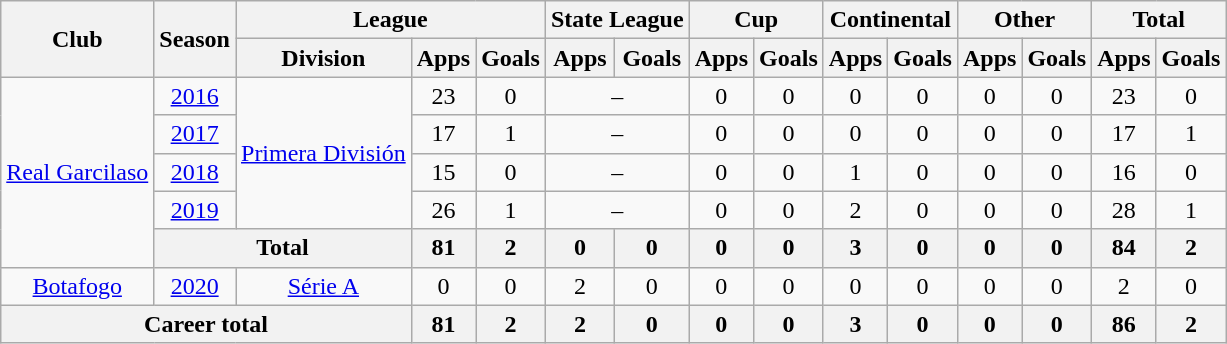<table class="wikitable" style="text-align: center">
<tr>
<th rowspan="2">Club</th>
<th rowspan="2">Season</th>
<th colspan="3">League</th>
<th colspan="2">State League</th>
<th colspan="2">Cup</th>
<th colspan="2">Continental</th>
<th colspan="2">Other</th>
<th colspan="2">Total</th>
</tr>
<tr>
<th>Division</th>
<th>Apps</th>
<th>Goals</th>
<th>Apps</th>
<th>Goals</th>
<th>Apps</th>
<th>Goals</th>
<th>Apps</th>
<th>Goals</th>
<th>Apps</th>
<th>Goals</th>
<th>Apps</th>
<th>Goals</th>
</tr>
<tr>
<td rowspan="5"><a href='#'>Real Garcilaso</a></td>
<td><a href='#'>2016</a></td>
<td rowspan="4"><a href='#'>Primera División</a></td>
<td>23</td>
<td>0</td>
<td colspan="2">–</td>
<td>0</td>
<td>0</td>
<td>0</td>
<td>0</td>
<td>0</td>
<td>0</td>
<td>23</td>
<td>0</td>
</tr>
<tr>
<td><a href='#'>2017</a></td>
<td>17</td>
<td>1</td>
<td colspan="2">–</td>
<td>0</td>
<td>0</td>
<td>0</td>
<td>0</td>
<td>0</td>
<td>0</td>
<td>17</td>
<td>1</td>
</tr>
<tr>
<td><a href='#'>2018</a></td>
<td>15</td>
<td>0</td>
<td colspan="2">–</td>
<td>0</td>
<td>0</td>
<td>1</td>
<td>0</td>
<td>0</td>
<td>0</td>
<td>16</td>
<td>0</td>
</tr>
<tr>
<td><a href='#'>2019</a></td>
<td>26</td>
<td>1</td>
<td colspan="2">–</td>
<td>0</td>
<td>0</td>
<td>2</td>
<td>0</td>
<td>0</td>
<td>0</td>
<td>28</td>
<td>1</td>
</tr>
<tr>
<th colspan="2"><strong>Total</strong></th>
<th>81</th>
<th>2</th>
<th>0</th>
<th>0</th>
<th>0</th>
<th>0</th>
<th>3</th>
<th>0</th>
<th>0</th>
<th>0</th>
<th>84</th>
<th>2</th>
</tr>
<tr>
<td><a href='#'>Botafogo</a></td>
<td><a href='#'>2020</a></td>
<td><a href='#'>Série A</a></td>
<td>0</td>
<td>0</td>
<td>2</td>
<td>0</td>
<td>0</td>
<td>0</td>
<td>0</td>
<td>0</td>
<td>0</td>
<td>0</td>
<td>2</td>
<td>0</td>
</tr>
<tr>
<th colspan="3"><strong>Career total</strong></th>
<th>81</th>
<th>2</th>
<th>2</th>
<th>0</th>
<th>0</th>
<th>0</th>
<th>3</th>
<th>0</th>
<th>0</th>
<th>0</th>
<th>86</th>
<th>2</th>
</tr>
</table>
